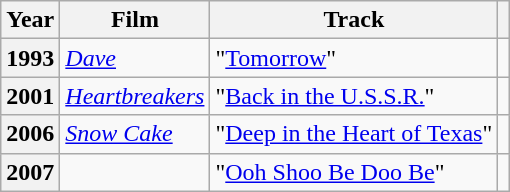<table class="wikitable plainrowheaders sortable">
<tr>
<th scope="col">Year</th>
<th scope="col">Film</th>
<th scope="col">Track</th>
<th scope="col" class="unsortable"></th>
</tr>
<tr>
<th scope=row>1993</th>
<td><em><a href='#'>Dave</a></em></td>
<td>"<a href='#'>Tomorrow</a>"</td>
<td style="text-align:center;"></td>
</tr>
<tr>
<th scope=row>2001</th>
<td><em><a href='#'>Heartbreakers</a></em></td>
<td>"<a href='#'>Back in the U.S.S.R.</a>"</td>
<td style="text-align:center;"></td>
</tr>
<tr>
<th scope=row>2006</th>
<td><em><a href='#'>Snow Cake</a></em></td>
<td>"<a href='#'>Deep in the Heart of Texas</a>"</td>
<td style="text-align:center;"></td>
</tr>
<tr>
<th scope=row>2007</th>
<td></td>
<td>"<a href='#'>Ooh Shoo Be Doo Be</a>"</td>
<td style="text-align:center;"></td>
</tr>
</table>
